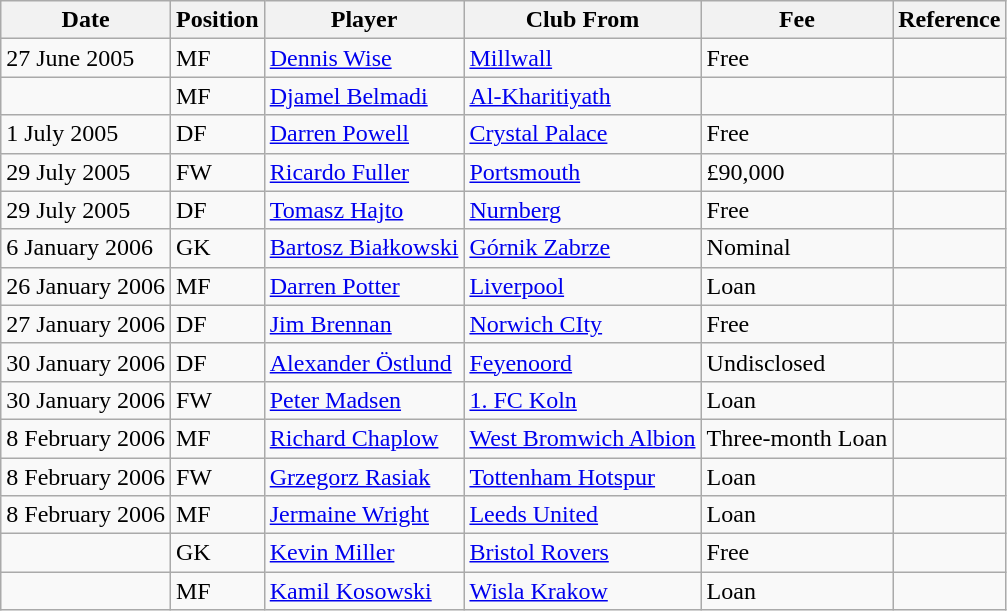<table class="wikitable">
<tr>
<th>Date</th>
<th>Position</th>
<th>Player</th>
<th>Club From</th>
<th>Fee</th>
<th>Reference</th>
</tr>
<tr>
<td>27 June 2005</td>
<td>MF</td>
<td><a href='#'>Dennis Wise</a></td>
<td><a href='#'>Millwall</a></td>
<td>Free</td>
<td></td>
</tr>
<tr>
<td></td>
<td>MF</td>
<td><a href='#'>Djamel Belmadi</a></td>
<td><a href='#'>Al-Kharitiyath</a></td>
<td></td>
<td></td>
</tr>
<tr>
<td>1 July 2005</td>
<td>DF</td>
<td><a href='#'>Darren Powell</a></td>
<td><a href='#'>Crystal Palace</a></td>
<td>Free</td>
<td></td>
</tr>
<tr>
<td>29 July 2005</td>
<td>FW</td>
<td><a href='#'>Ricardo Fuller</a></td>
<td><a href='#'>Portsmouth</a></td>
<td>£90,000</td>
<td></td>
</tr>
<tr>
<td>29 July 2005</td>
<td>DF</td>
<td><a href='#'>Tomasz Hajto</a></td>
<td><a href='#'>Nurnberg</a></td>
<td>Free</td>
<td></td>
</tr>
<tr>
<td>6 January 2006</td>
<td>GK</td>
<td><a href='#'>Bartosz Białkowski</a></td>
<td><a href='#'>Górnik Zabrze</a></td>
<td>Nominal</td>
<td></td>
</tr>
<tr>
<td>26 January 2006</td>
<td>MF</td>
<td><a href='#'>Darren Potter</a></td>
<td><a href='#'>Liverpool</a></td>
<td>Loan</td>
<td></td>
</tr>
<tr>
<td>27 January 2006</td>
<td>DF</td>
<td><a href='#'>Jim Brennan</a></td>
<td><a href='#'>Norwich CIty</a></td>
<td>Free</td>
<td></td>
</tr>
<tr>
<td>30 January 2006</td>
<td>DF</td>
<td><a href='#'>Alexander Östlund</a></td>
<td><a href='#'>Feyenoord</a></td>
<td>Undisclosed</td>
<td></td>
</tr>
<tr>
<td>30 January 2006</td>
<td>FW</td>
<td><a href='#'>Peter Madsen</a></td>
<td><a href='#'>1. FC Koln</a></td>
<td>Loan</td>
<td></td>
</tr>
<tr>
<td>8 February 2006</td>
<td>MF</td>
<td><a href='#'>Richard Chaplow</a></td>
<td><a href='#'>West Bromwich Albion</a></td>
<td>Three-month Loan</td>
<td></td>
</tr>
<tr>
<td>8 February 2006</td>
<td>FW</td>
<td><a href='#'>Grzegorz Rasiak</a></td>
<td><a href='#'>Tottenham Hotspur</a></td>
<td>Loan</td>
<td></td>
</tr>
<tr>
<td>8 February 2006</td>
<td>MF</td>
<td><a href='#'>Jermaine Wright</a></td>
<td><a href='#'>Leeds United</a></td>
<td>Loan</td>
<td></td>
</tr>
<tr>
<td></td>
<td>GK</td>
<td><a href='#'>Kevin Miller</a></td>
<td><a href='#'>Bristol Rovers</a></td>
<td>Free</td>
<td></td>
</tr>
<tr>
<td></td>
<td>MF</td>
<td><a href='#'>Kamil Kosowski</a></td>
<td><a href='#'>Wisla Krakow</a></td>
<td>Loan</td>
<td></td>
</tr>
</table>
